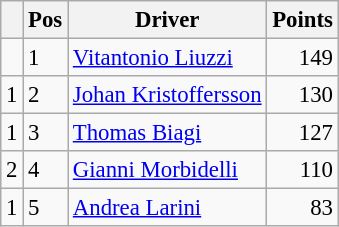<table class="wikitable" style="font-size: 95%;">
<tr>
<th></th>
<th>Pos</th>
<th>Driver</th>
<th>Points</th>
</tr>
<tr>
<td align="left"></td>
<td>1</td>
<td> <a href='#'>Vitantonio Liuzzi</a></td>
<td align="right">149</td>
</tr>
<tr>
<td align="left"> 1</td>
<td>2</td>
<td> <a href='#'>Johan Kristoffersson</a></td>
<td align="right">130</td>
</tr>
<tr>
<td align="left"> 1</td>
<td>3</td>
<td> <a href='#'>Thomas Biagi</a></td>
<td align="right">127</td>
</tr>
<tr>
<td align="left"> 2</td>
<td>4</td>
<td> <a href='#'>Gianni Morbidelli</a></td>
<td align="right">110</td>
</tr>
<tr>
<td align="left"> 1</td>
<td>5</td>
<td> <a href='#'>Andrea Larini</a></td>
<td align="right">83</td>
</tr>
</table>
